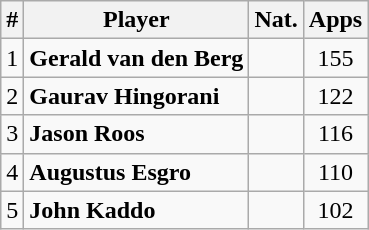<table class="wikitable sortable" style="text-align: center;">
<tr>
<th>#</th>
<th>Player</th>
<th class="unsortable">Nat.</th>
<th>Apps</th>
</tr>
<tr>
<td>1</td>
<td align="left"><strong>Gerald van den Berg</strong></td>
<td></td>
<td>155</td>
</tr>
<tr>
<td>2</td>
<td align="left"><strong>Gaurav Hingorani</strong></td>
<td></td>
<td>122</td>
</tr>
<tr>
<td>3</td>
<td align="left"><strong>Jason Roos</strong></td>
<td></td>
<td>116</td>
</tr>
<tr>
<td>4</td>
<td align="left"><strong>Augustus Esgro</strong></td>
<td></td>
<td>110</td>
</tr>
<tr>
<td>5</td>
<td align="left"><strong>John Kaddo</strong></td>
<td></td>
<td>102</td>
</tr>
</table>
